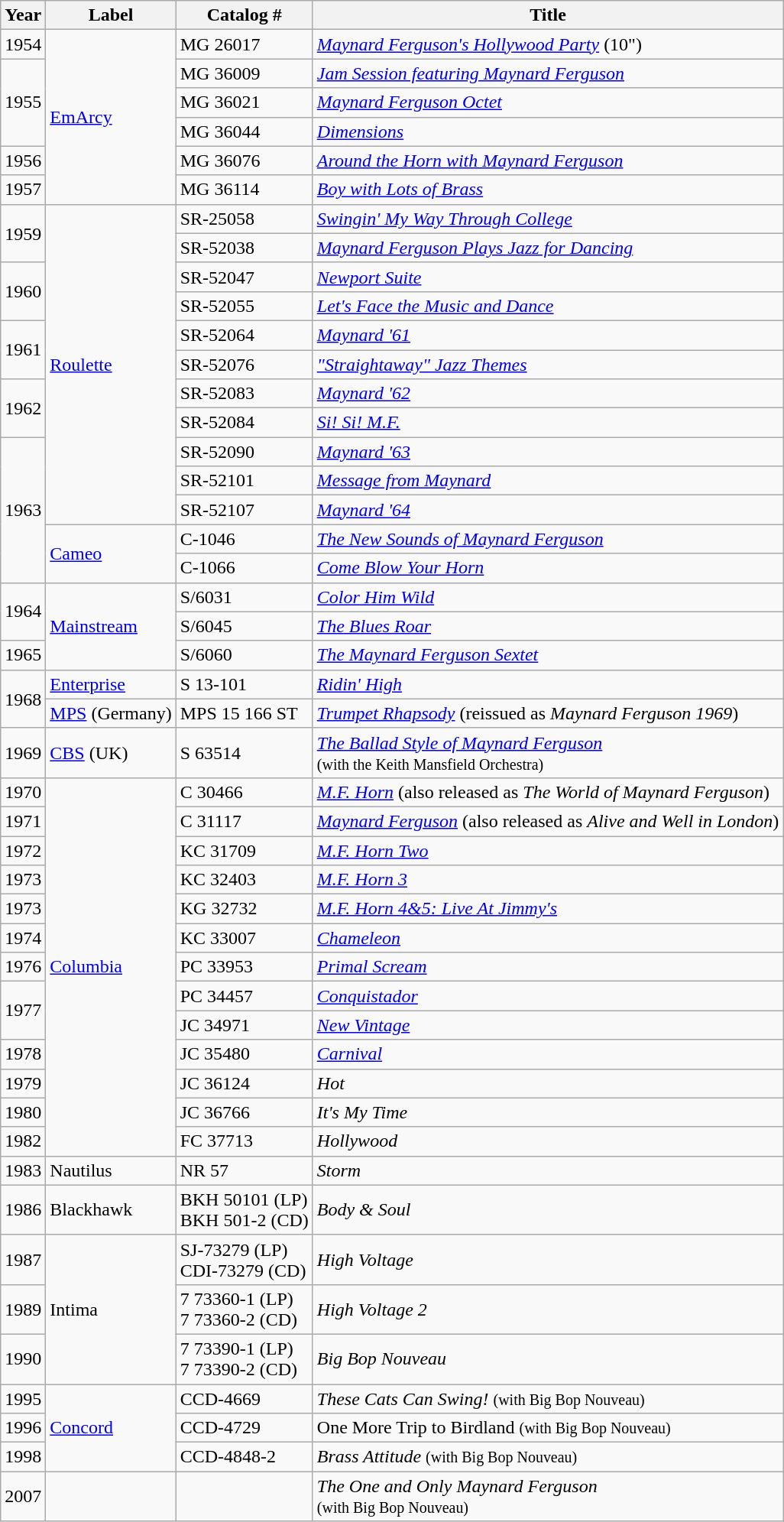<table class="wikitable sortable">
<tr>
<th>Year</th>
<th>Label</th>
<th>Catalog #</th>
<th>Title</th>
</tr>
<tr>
<td>1954</td>
<td rowspan="6"><a href='#'>EmArcy</a></td>
<td>MG 26017</td>
<td><em><a href='#'>Maynard Ferguson's Hollywood Party</a></em> (10")</td>
</tr>
<tr>
<td rowspan="3">1955</td>
<td>MG 36009</td>
<td><em><a href='#'>Jam Session featuring Maynard Ferguson</a></em></td>
</tr>
<tr>
<td>MG 36021</td>
<td><em><a href='#'>Maynard Ferguson Octet</a></em></td>
</tr>
<tr>
<td>MG 36044</td>
<td><em><a href='#'>Dimensions</a></em></td>
</tr>
<tr>
<td>1956</td>
<td>MG 36076</td>
<td><em><a href='#'>Around the Horn with Maynard Ferguson</a></em></td>
</tr>
<tr>
<td>1957</td>
<td>MG 36114</td>
<td><em><a href='#'>Boy with Lots of Brass</a></em></td>
</tr>
<tr 1959 >
<td rowspan="2">1959</td>
<td rowspan="11"><a href='#'>Roulette</a></td>
<td>SR-25058</td>
<td><em><a href='#'>Swingin' My Way Through College</a></em></td>
</tr>
<tr>
<td>SR-52038</td>
<td><em><a href='#'>Maynard Ferguson Plays Jazz for Dancing</a></em></td>
</tr>
<tr>
<td rowspan="2">1960</td>
<td>SR-52047</td>
<td><em><a href='#'>Newport Suite</a></em></td>
</tr>
<tr>
<td>SR-52055</td>
<td><em><a href='#'>Let's Face the Music and Dance</a></em></td>
</tr>
<tr>
<td rowspan="2">1961</td>
<td>SR-52064</td>
<td><em><a href='#'>Maynard '61</a></em></td>
</tr>
<tr>
<td>SR-52076</td>
<td><em><a href='#'>"Straightaway" Jazz Themes</a></em></td>
</tr>
<tr>
<td rowspan="2">1962</td>
<td>SR-52083</td>
<td><em><a href='#'>Maynard '62</a></em></td>
</tr>
<tr>
<td>SR-52084</td>
<td><em><a href='#'>Si! Si! M.F.</a></em></td>
</tr>
<tr>
<td rowspan="5">1963</td>
<td>SR-52090</td>
<td><em><a href='#'>Maynard '63</a></em></td>
</tr>
<tr>
<td>SR-52101</td>
<td><em><a href='#'>Message from Maynard</a></em></td>
</tr>
<tr>
<td>SR-52107</td>
<td><em><a href='#'>Maynard '64</a></em></td>
</tr>
<tr>
<td rowspan="2"><a href='#'>Cameo</a></td>
<td>C-1046</td>
<td><em><a href='#'>The New Sounds of Maynard Ferguson</a></em></td>
</tr>
<tr>
<td>C-1066</td>
<td><em><a href='#'>Come Blow Your Horn</a></em></td>
</tr>
<tr>
<td rowspan="2">1964</td>
<td rowspan="3"><a href='#'>Mainstream</a></td>
<td>S/6031</td>
<td><em><a href='#'>Color Him Wild</a></em></td>
</tr>
<tr>
<td>S/6045</td>
<td><em><a href='#'>The Blues Roar</a></em></td>
</tr>
<tr>
<td>1965</td>
<td>S/6060</td>
<td><em><a href='#'>The Maynard Ferguson Sextet</a></em></td>
</tr>
<tr>
<td rowspan="2">1968</td>
<td><a href='#'>Enterprise</a></td>
<td>S 13-101</td>
<td><em><a href='#'>Ridin' High</a></em></td>
</tr>
<tr>
<td><a href='#'>MPS</a> (Germany)</td>
<td>MPS 15 166 ST</td>
<td><em><a href='#'>Trumpet Rhapsody</a></em> (reissued as <em>Maynard Ferguson 1969</em>)</td>
</tr>
<tr>
<td>1969</td>
<td><a href='#'>CBS</a> (UK)</td>
<td>S 63514</td>
<td><em><a href='#'>The Ballad Style of Maynard Ferguson</a></em><br><small>(with the Keith Mansfield Orchestra)</small></td>
</tr>
<tr>
<td>1970</td>
<td rowspan="13"><a href='#'>Columbia</a></td>
<td>C 30466</td>
<td><em><a href='#'>M.F. Horn</a></em> (also released as <em>The World of Maynard Ferguson</em>)</td>
</tr>
<tr>
<td>1971</td>
<td>C 31117</td>
<td><em><a href='#'>Maynard Ferguson</a></em> (also released as <em>Alive and Well in London</em>)</td>
</tr>
<tr>
<td>1972</td>
<td>KC 31709</td>
<td><em><a href='#'>M.F. Horn Two</a></em></td>
</tr>
<tr>
<td>1973</td>
<td>KC 32403</td>
<td><em><a href='#'>M.F. Horn 3</a></em></td>
</tr>
<tr>
<td>1973</td>
<td>KG 32732</td>
<td><em><a href='#'>M.F. Horn 4&5: Live At Jimmy's</a></em></td>
</tr>
<tr>
<td>1974</td>
<td>KC 33007</td>
<td><em><a href='#'>Chameleon</a></em></td>
</tr>
<tr>
<td>1976</td>
<td>PC 33953</td>
<td><em><a href='#'>Primal Scream</a></em></td>
</tr>
<tr>
<td rowspan="2">1977</td>
<td>PC 34457</td>
<td><em><a href='#'>Conquistador</a></em></td>
</tr>
<tr>
<td>JC 34971</td>
<td><em><a href='#'>New Vintage</a></em></td>
</tr>
<tr>
<td>1978</td>
<td>JC 35480</td>
<td><em><a href='#'>Carnival</a></em></td>
</tr>
<tr>
<td>1979</td>
<td>JC 36124</td>
<td><em>Hot</em></td>
</tr>
<tr>
<td>1980</td>
<td>JC 36766</td>
<td><em>It's My Time</em></td>
</tr>
<tr>
<td>1982</td>
<td>FC 37713</td>
<td><em>Hollywood</em></td>
</tr>
<tr>
<td>1983</td>
<td>Nautilus</td>
<td>NR 57</td>
<td><em>Storm</em></td>
</tr>
<tr>
<td>1986</td>
<td>Blackhawk</td>
<td>BKH 50101 (LP)<br>BKH 501-2 (CD)</td>
<td><em>Body & Soul</em></td>
</tr>
<tr>
<td>1987</td>
<td rowspan="3">Intima</td>
<td>SJ-73279 (LP)<br>CDI-73279 (CD)</td>
<td><em>High Voltage</em></td>
</tr>
<tr>
<td>1989</td>
<td>7 73360-1 (LP)<br>7 73360-2 (CD)</td>
<td><em>High Voltage 2</em></td>
</tr>
<tr>
<td>1990</td>
<td>7 73390-1 (LP)<br>7 73390-2 (CD)</td>
<td><em>Big Bop Nouveau</em></td>
</tr>
<tr>
<td>1995</td>
<td rowspan="3"><a href='#'>Concord</a></td>
<td>CCD-4669</td>
<td><em>These Cats Can Swing!</em> <small>(with Big Bop Nouveau)</small></td>
</tr>
<tr>
<td>1996</td>
<td>CCD-4729</td>
<td>One More Trip to Birdland <small>(with Big Bop Nouveau)</small></td>
</tr>
<tr>
<td>1998</td>
<td>CCD-4848-2</td>
<td><em>Brass Attitude</em> <small>(with Big Bop Nouveau)</small></td>
</tr>
<tr>
<td>2007</td>
<td></td>
<td></td>
<td><em>The One and Only Maynard Ferguson</em><br><small>(with Big Bop Nouveau)</small></td>
</tr>
</table>
